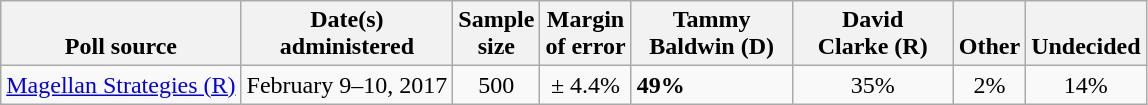<table class="wikitable">
<tr valign=bottom>
<th>Poll source</th>
<th>Date(s)<br>administered</th>
<th>Sample<br>size</th>
<th>Margin<br>of error</th>
<th style="width:100px;">Tammy<br>Baldwin (D)</th>
<th style="width:100px;">David<br>Clarke (R)</th>
<th>Other</th>
<th>Undecided</th>
</tr>
<tr>
<td><a href='#'>Magellan Strategies (R)</a></td>
<td align=center>February 9–10, 2017</td>
<td align=center>500</td>
<td align=center>± 4.4%</td>
<td><strong>49%</strong></td>
<td align=center>35%</td>
<td align=center>2%</td>
<td align=center>14%</td>
</tr>
</table>
